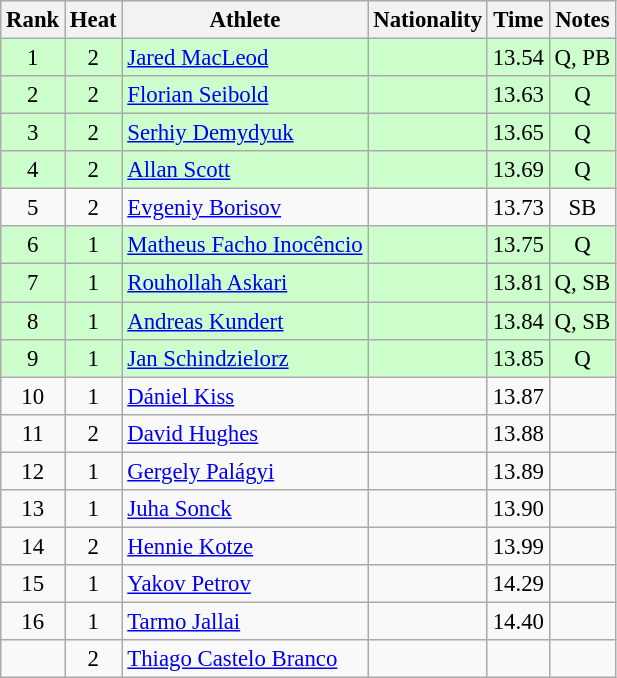<table class="wikitable sortable" style="text-align:center;font-size:95%">
<tr>
<th>Rank</th>
<th>Heat</th>
<th>Athlete</th>
<th>Nationality</th>
<th>Time</th>
<th>Notes</th>
</tr>
<tr bgcolor=ccffcc>
<td>1</td>
<td>2</td>
<td align="left"><a href='#'>Jared MacLeod</a></td>
<td align=left></td>
<td>13.54</td>
<td>Q, PB</td>
</tr>
<tr bgcolor=ccffcc>
<td>2</td>
<td>2</td>
<td align="left"><a href='#'>Florian Seibold</a></td>
<td align=left></td>
<td>13.63</td>
<td>Q</td>
</tr>
<tr bgcolor=ccffcc>
<td>3</td>
<td>2</td>
<td align="left"><a href='#'>Serhiy Demydyuk</a></td>
<td align=left></td>
<td>13.65</td>
<td>Q</td>
</tr>
<tr bgcolor=ccffcc>
<td>4</td>
<td>2</td>
<td align="left"><a href='#'>Allan Scott</a></td>
<td align=left></td>
<td>13.69</td>
<td>Q</td>
</tr>
<tr>
<td>5</td>
<td>2</td>
<td align="left"><a href='#'>Evgeniy Borisov</a></td>
<td align=left></td>
<td>13.73</td>
<td>SB</td>
</tr>
<tr bgcolor=ccffcc>
<td>6</td>
<td>1</td>
<td align="left"><a href='#'>Matheus Facho Inocêncio</a></td>
<td align=left></td>
<td>13.75</td>
<td>Q</td>
</tr>
<tr bgcolor=ccffcc>
<td>7</td>
<td>1</td>
<td align="left"><a href='#'>Rouhollah Askari</a></td>
<td align=left></td>
<td>13.81</td>
<td>Q, SB</td>
</tr>
<tr bgcolor=ccffcc>
<td>8</td>
<td>1</td>
<td align="left"><a href='#'>Andreas Kundert</a></td>
<td align=left></td>
<td>13.84</td>
<td>Q, SB</td>
</tr>
<tr bgcolor=ccffcc>
<td>9</td>
<td>1</td>
<td align="left"><a href='#'>Jan Schindzielorz</a></td>
<td align=left></td>
<td>13.85</td>
<td>Q</td>
</tr>
<tr>
<td>10</td>
<td>1</td>
<td align="left"><a href='#'>Dániel Kiss</a></td>
<td align=left></td>
<td>13.87</td>
<td></td>
</tr>
<tr>
<td>11</td>
<td>2</td>
<td align="left"><a href='#'>David Hughes</a></td>
<td align=left></td>
<td>13.88</td>
<td></td>
</tr>
<tr>
<td>12</td>
<td>1</td>
<td align="left"><a href='#'>Gergely Palágyi</a></td>
<td align=left></td>
<td>13.89</td>
<td></td>
</tr>
<tr>
<td>13</td>
<td>1</td>
<td align="left"><a href='#'>Juha Sonck</a></td>
<td align=left></td>
<td>13.90</td>
<td></td>
</tr>
<tr>
<td>14</td>
<td>2</td>
<td align="left"><a href='#'>Hennie Kotze</a></td>
<td align=left></td>
<td>13.99</td>
<td></td>
</tr>
<tr>
<td>15</td>
<td>1</td>
<td align="left"><a href='#'>Yakov Petrov</a></td>
<td align=left></td>
<td>14.29</td>
<td></td>
</tr>
<tr>
<td>16</td>
<td>1</td>
<td align="left"><a href='#'>Tarmo Jallai</a></td>
<td align=left></td>
<td>14.40</td>
<td></td>
</tr>
<tr>
<td></td>
<td>2</td>
<td align="left"><a href='#'>Thiago Castelo Branco</a></td>
<td align=left></td>
<td></td>
<td></td>
</tr>
</table>
